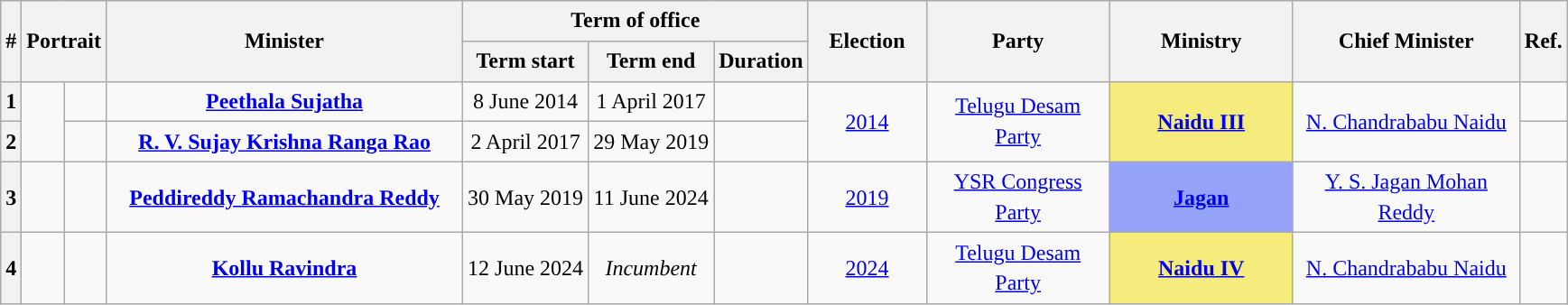<table class="wikitable" style="line-height:1.4em; text-align:center">
<tr>
<th rowspan=2>#</th>
<th rowspan=2 colspan="2">Portrait</th>
<th rowspan=2 style="width:16em">Minister<br></th>
<th colspan="3">Term of office</th>
<th rowspan=2 style="width:5em">Election<br></th>
<th rowspan=2 style="width:8em">Party</th>
<th rowspan=2 style="width:8em">Ministry</th>
<th rowspan=2 style="width:10em">Chief Minister</th>
<th rowspan=2>Ref.</th>
</tr>
<tr>
<th>Term start</th>
<th>Term end</th>
<th>Duration</th>
</tr>
<tr>
<th>1</th>
<td rowspan=2></td>
<td></td>
<td><strong><a href='#'>Peethala Sujatha</a></strong><br></td>
<td>8 June 2014</td>
<td>1 April 2017</td>
<td><strong></strong></td>
<td rowspan=2><a href='#'>2014</a><br></td>
<td rowspan=2><a href='#'>Telugu Desam Party</a></td>
<td rowspan=2 bgcolor="#F5EC7D"><strong><a href='#'>Naidu III</a></strong></td>
<td rowspan=2><a href='#'>N. Chandrababu Naidu</a></td>
<td></td>
</tr>
<tr>
<th>2</th>
<td></td>
<td><strong><a href='#'>R. V. Sujay Krishna Ranga Rao</a></strong><br></td>
<td>2 April 2017</td>
<td>29 May 2019</td>
<td><strong></strong></td>
<td></td>
</tr>
<tr>
<th>3</th>
<td></td>
<td></td>
<td><strong><a href='#'>Peddireddy Ramachandra Reddy</a></strong><br></td>
<td>30 May 2019</td>
<td>11 June 2024</td>
<td><strong></strong></td>
<td><a href='#'>2019</a><br></td>
<td><a href='#'>YSR Congress Party</a></td>
<td bgcolor="#94A2F7"><strong><a href='#'>Jagan</a></strong></td>
<td><a href='#'>Y. S. Jagan Mohan Reddy</a></td>
<td></td>
</tr>
<tr>
<th>4</th>
<td></td>
<td></td>
<td><strong><a href='#'>Kollu Ravindra</a></strong><br></td>
<td>12 June 2024</td>
<td><em>Incumbent</em></td>
<td><strong></strong></td>
<td><a href='#'>2024</a><br></td>
<td><a href='#'>Telugu Desam Party</a></td>
<td bgcolor="#F5EC7D"><strong><a href='#'>Naidu IV</a></strong></td>
<td><a href='#'>N. Chandrababu Naidu</a></td>
<td></td>
</tr>
</table>
